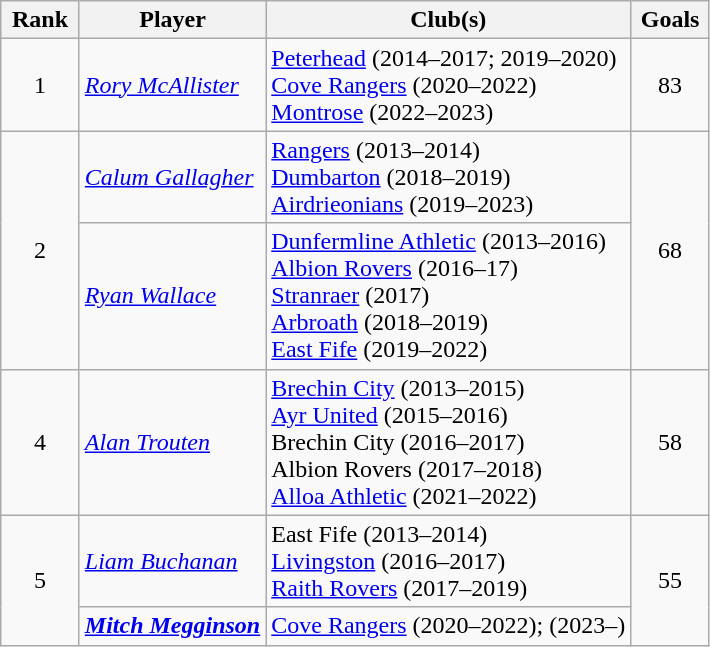<table class="wikitable">
<tr>
<th width=45>Rank</th>
<th>Player</th>
<th>Club(s)</th>
<th width=45>Goals</th>
</tr>
<tr>
<td align=center>1</td>
<td><em><a href='#'>Rory McAllister</a></em></td>
<td><a href='#'>Peterhead</a> (2014–2017; 2019–2020)<br><a href='#'>Cove Rangers</a> (2020–2022)<br><a href='#'>Montrose</a> (2022–2023)</td>
<td align="center">83</td>
</tr>
<tr>
<td align=center rowspan=2>2</td>
<td><em><a href='#'>Calum Gallagher</a></em></td>
<td><a href='#'>Rangers</a> (2013–2014)<br><a href='#'>Dumbarton</a> (2018–2019)<br><a href='#'>Airdrieonians</a> (2019–2023)</td>
<td align=center rowspan=2>68</td>
</tr>
<tr>
<td><em><a href='#'>Ryan Wallace</a></em></td>
<td><a href='#'>Dunfermline Athletic</a> (2013–2016)<br><a href='#'>Albion Rovers</a> (2016–17)<br><a href='#'>Stranraer</a> (2017)<br><a href='#'>Arbroath</a> (2018–2019)<br><a href='#'>East Fife</a> (2019–2022)</td>
</tr>
<tr>
<td align=center>4</td>
<td><em><a href='#'>Alan Trouten</a></em></td>
<td><a href='#'>Brechin City</a> (2013–2015)<br><a href='#'>Ayr United</a> (2015–2016)<br>Brechin City (2016–2017)<br>Albion Rovers (2017–2018)<br><a href='#'>Alloa Athletic</a> (2021–2022)</td>
<td align=center>58</td>
</tr>
<tr>
<td align=center rowspan=2>5</td>
<td><em><a href='#'>Liam Buchanan</a></em></td>
<td>East Fife (2013–2014)<br><a href='#'>Livingston</a> (2016–2017)<br><a href='#'>Raith Rovers</a> (2017–2019)</td>
<td align=center rowspan=2>55</td>
</tr>
<tr>
<td><strong><em><a href='#'>Mitch Megginson</a></em></strong></td>
<td><a href='#'>Cove Rangers</a> (2020–2022); (2023–)</td>
</tr>
</table>
